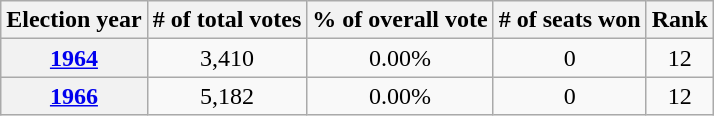<table class="wikitable sortable">
<tr>
<th>Election year</th>
<th># of total votes</th>
<th>% of overall vote</th>
<th># of seats won</th>
<th>Rank</th>
</tr>
<tr>
<th><a href='#'>1964</a></th>
<td style="text-align:center;"> 3,410</td>
<td style="text-align:center;"> 0.00%</td>
<td style="text-align:center;"> 0</td>
<td style="text-align:center;">12</td>
</tr>
<tr>
<th><a href='#'>1966</a></th>
<td style="text-align:center;"> 5,182</td>
<td style="text-align:center;"> 0.00%</td>
<td style="text-align:center;"> 0</td>
<td style="text-align:center;">12</td>
</tr>
</table>
